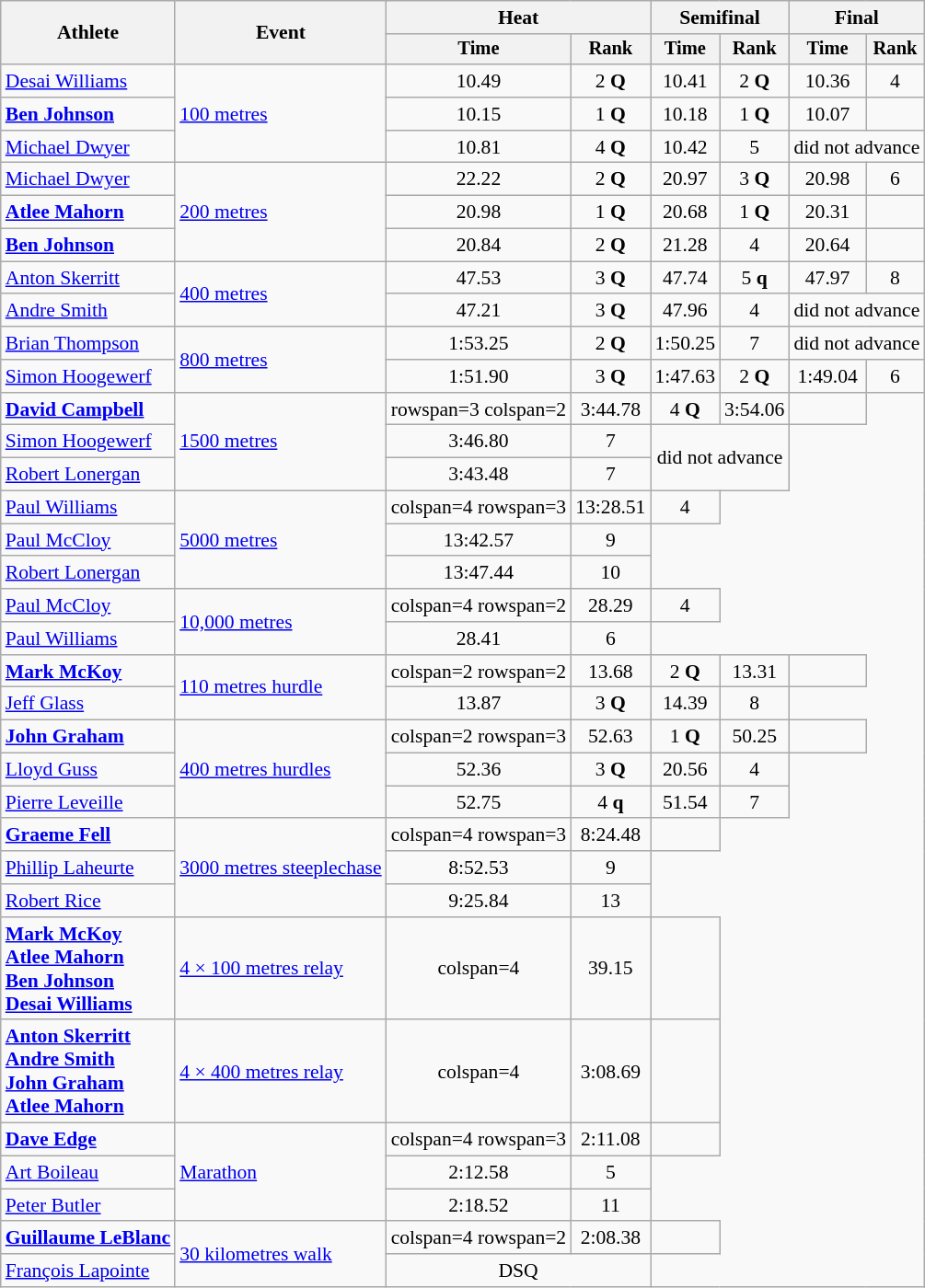<table class="wikitable" style="font-size:90%">
<tr>
<th rowspan="2">Athlete</th>
<th rowspan="2">Event</th>
<th colspan="2">Heat</th>
<th colspan="2">Semifinal</th>
<th colspan="2">Final</th>
</tr>
<tr style="font-size:95%">
<th>Time</th>
<th>Rank</th>
<th>Time</th>
<th>Rank</th>
<th>Time</th>
<th>Rank</th>
</tr>
<tr align=center>
<td align=left><a href='#'>Desai Williams</a></td>
<td align=left rowspan=3><a href='#'>100 metres</a></td>
<td>10.49</td>
<td>2 <strong>Q</strong></td>
<td>10.41</td>
<td>2 <strong>Q</strong></td>
<td>10.36</td>
<td>4</td>
</tr>
<tr align=center>
<td align=left><strong><a href='#'>Ben Johnson</a></strong></td>
<td>10.15</td>
<td>1 <strong>Q</strong></td>
<td>10.18</td>
<td>1 <strong>Q</strong></td>
<td>10.07</td>
<td></td>
</tr>
<tr align=center>
<td align=left><a href='#'>Michael Dwyer</a></td>
<td>10.81</td>
<td>4 <strong>Q</strong></td>
<td>10.42</td>
<td>5</td>
<td colspan=2>did not advance</td>
</tr>
<tr align=center>
<td align=left><a href='#'>Michael Dwyer</a></td>
<td align=left rowspan=3><a href='#'>200 metres</a></td>
<td>22.22</td>
<td>2 <strong>Q</strong></td>
<td>20.97</td>
<td>3 <strong>Q</strong></td>
<td>20.98</td>
<td>6</td>
</tr>
<tr align=center>
<td align=left><strong><a href='#'>Atlee Mahorn</a></strong></td>
<td>20.98</td>
<td>1 <strong>Q</strong></td>
<td>20.68</td>
<td>1 <strong>Q</strong></td>
<td>20.31</td>
<td></td>
</tr>
<tr align=center>
<td align=left><strong><a href='#'>Ben Johnson</a></strong></td>
<td>20.84</td>
<td>2 <strong>Q</strong></td>
<td>21.28</td>
<td>4</td>
<td>20.64</td>
<td></td>
</tr>
<tr align=center>
<td align=left><a href='#'>Anton Skerritt</a></td>
<td align=left rowspan=2><a href='#'>400 metres</a></td>
<td>47.53</td>
<td>3 <strong>Q</strong></td>
<td>47.74</td>
<td>5 <strong>q</strong></td>
<td>47.97</td>
<td>8</td>
</tr>
<tr align=center>
<td align=left><a href='#'>Andre Smith</a></td>
<td>47.21</td>
<td>3 <strong>Q</strong></td>
<td>47.96</td>
<td>4</td>
<td colspan=2>did not advance</td>
</tr>
<tr align=center>
<td align=left><a href='#'>Brian Thompson</a></td>
<td align=left rowspan=2><a href='#'>800 metres</a></td>
<td>1:53.25</td>
<td>2 <strong>Q</strong></td>
<td>1:50.25</td>
<td>7</td>
<td colspan=2>did not advance</td>
</tr>
<tr align=center>
<td align=left><a href='#'>Simon Hoogewerf</a></td>
<td>1:51.90</td>
<td>3 <strong>Q</strong></td>
<td>1:47.63</td>
<td>2 <strong>Q</strong></td>
<td>1:49.04</td>
<td>6</td>
</tr>
<tr align=center>
<td align=left><strong><a href='#'>David Campbell</a></strong></td>
<td align=left rowspan=3><a href='#'>1500 metres</a></td>
<td>rowspan=3 colspan=2 </td>
<td>3:44.78</td>
<td>4 <strong>Q</strong></td>
<td>3:54.06</td>
<td></td>
</tr>
<tr align=center>
<td align=left><a href='#'>Simon Hoogewerf</a></td>
<td>3:46.80</td>
<td>7</td>
<td colspan=2 rowspan=2>did not advance</td>
</tr>
<tr align=center>
<td align=left><a href='#'>Robert Lonergan</a></td>
<td>3:43.48</td>
<td>7</td>
</tr>
<tr align=center>
<td align=left><a href='#'>Paul Williams</a></td>
<td align=left rowspan=3><a href='#'>5000 metres</a></td>
<td>colspan=4 rowspan=3 </td>
<td>13:28.51</td>
<td>4</td>
</tr>
<tr align=center>
<td align=left><a href='#'>Paul McCloy</a></td>
<td>13:42.57</td>
<td>9</td>
</tr>
<tr align=center>
<td align=left><a href='#'>Robert Lonergan</a></td>
<td>13:47.44</td>
<td>10</td>
</tr>
<tr align=center>
<td align=left><a href='#'>Paul McCloy</a></td>
<td align=left rowspan=2><a href='#'>10,000 metres</a></td>
<td>colspan=4 rowspan=2 </td>
<td>28.29</td>
<td>4</td>
</tr>
<tr align=center>
<td align=left><a href='#'>Paul Williams</a></td>
<td>28.41</td>
<td>6</td>
</tr>
<tr align=center>
<td align=left><strong><a href='#'>Mark McKoy</a></strong></td>
<td align=left rowspan=2><a href='#'>110 metres hurdle</a></td>
<td>colspan=2 rowspan=2 </td>
<td>13.68</td>
<td>2 <strong>Q</strong></td>
<td>13.31</td>
<td></td>
</tr>
<tr align=center>
<td align=left><a href='#'>Jeff Glass</a></td>
<td>13.87</td>
<td>3 <strong>Q</strong></td>
<td>14.39</td>
<td>8</td>
</tr>
<tr align=center>
<td align=left><strong><a href='#'>John Graham</a></strong></td>
<td align=left rowspan=3><a href='#'>400 metres hurdles</a></td>
<td>colspan=2 rowspan=3 </td>
<td>52.63</td>
<td>1 <strong>Q</strong></td>
<td>50.25</td>
<td></td>
</tr>
<tr align=center>
<td align=left><a href='#'>Lloyd Guss</a></td>
<td>52.36</td>
<td>3 <strong>Q</strong></td>
<td>20.56</td>
<td>4</td>
</tr>
<tr align=center>
<td align=left><a href='#'>Pierre Leveille</a></td>
<td>52.75</td>
<td>4 <strong>q</strong></td>
<td>51.54</td>
<td>7</td>
</tr>
<tr align=center>
<td align=left><strong><a href='#'>Graeme Fell</a></strong></td>
<td align=left rowspan=3><a href='#'>3000 metres steeplechase</a></td>
<td>colspan=4 rowspan=3 </td>
<td>8:24.48</td>
<td></td>
</tr>
<tr align=center>
<td align=left><a href='#'>Phillip Laheurte</a></td>
<td>8:52.53</td>
<td>9</td>
</tr>
<tr align=center>
<td align=left><a href='#'>Robert Rice</a></td>
<td>9:25.84</td>
<td>13</td>
</tr>
<tr align=center>
<td align=left><strong><a href='#'>Mark McKoy</a></strong><br><strong><a href='#'>Atlee Mahorn</a></strong><br><strong><a href='#'>Ben Johnson</a></strong><br><strong><a href='#'>Desai Williams</a></strong></td>
<td align=left><a href='#'>4 × 100 metres relay</a></td>
<td>colspan=4 </td>
<td>39.15</td>
<td></td>
</tr>
<tr align=center>
<td align=left><strong><a href='#'>Anton Skerritt</a></strong><br><strong><a href='#'>Andre Smith</a></strong><br><strong><a href='#'>John Graham</a></strong><br><strong><a href='#'>Atlee Mahorn</a></strong></td>
<td align=left><a href='#'>4 × 400 metres relay</a></td>
<td>colspan=4 </td>
<td>3:08.69</td>
<td></td>
</tr>
<tr align=center>
<td align=left><strong><a href='#'>Dave Edge</a></strong></td>
<td align=left rowspan=3><a href='#'>Marathon</a></td>
<td>colspan=4 rowspan=3 </td>
<td>2:11.08</td>
<td></td>
</tr>
<tr align=center>
<td align=left><a href='#'>Art Boileau</a></td>
<td>2:12.58</td>
<td>5</td>
</tr>
<tr align=center>
<td align=left><a href='#'>Peter Butler</a></td>
<td>2:18.52</td>
<td>11</td>
</tr>
<tr align=center>
<td align=left><strong><a href='#'>Guillaume LeBlanc</a></strong></td>
<td align=left rowspan=2><a href='#'>30 kilometres walk</a></td>
<td>colspan=4 rowspan=2 </td>
<td>2:08.38</td>
<td></td>
</tr>
<tr align=center>
<td align=left><a href='#'>François Lapointe</a></td>
<td colspan=2>DSQ</td>
</tr>
</table>
